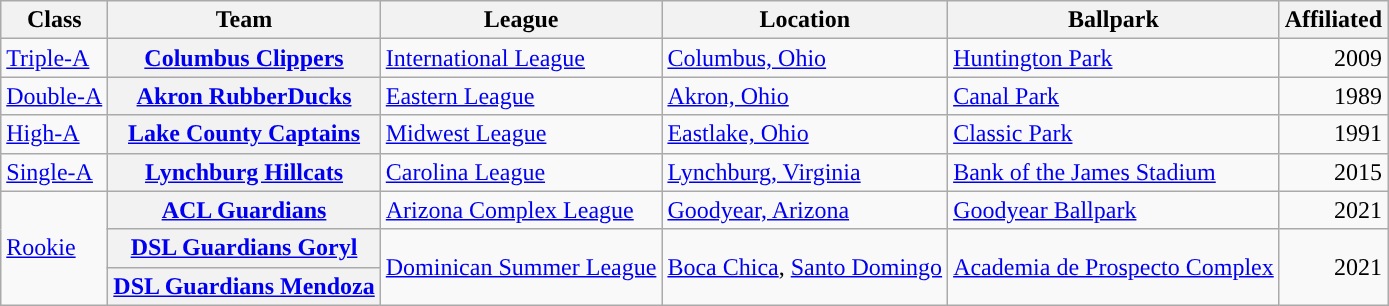<table class="wikitable plainrowheaders sortable">
<tr>
<th scope="col">Class</th>
<th scope="col">Team</th>
<th scope="col">League</th>
<th scope="col">Location</th>
<th scope="col">Ballpark</th>
<th scope="col">Affiliated</th>
</tr>
<tr>
<td><a href='#'>Triple-A</a></td>
<th scope="row"><a href='#'>Columbus Clippers</a></th>
<td><a href='#'>International League</a></td>
<td><a href='#'>Columbus, Ohio</a></td>
<td><a href='#'>Huntington Park</a></td>
<td align="right">2009</td>
</tr>
<tr>
<td><a href='#'>Double-A</a></td>
<th scope="row"><a href='#'>Akron RubberDucks</a></th>
<td><a href='#'>Eastern League</a></td>
<td><a href='#'>Akron, Ohio</a></td>
<td><a href='#'>Canal Park</a></td>
<td align="right">1989</td>
</tr>
<tr>
<td><a href='#'>High-A</a></td>
<th scope="row"><a href='#'>Lake County Captains</a></th>
<td><a href='#'>Midwest League</a></td>
<td><a href='#'>Eastlake, Ohio</a></td>
<td><a href='#'>Classic Park</a></td>
<td align="right">1991</td>
</tr>
<tr>
<td><a href='#'>Single-A</a></td>
<th scope="row"><a href='#'>Lynchburg Hillcats</a></th>
<td><a href='#'>Carolina League</a></td>
<td><a href='#'>Lynchburg, Virginia</a></td>
<td><a href='#'>Bank of the James Stadium</a></td>
<td align="right">2015</td>
</tr>
<tr>
<td rowspan=3><a href='#'>Rookie</a></td>
<th scope="row"><a href='#'>ACL Guardians</a></th>
<td><a href='#'>Arizona Complex League</a></td>
<td><a href='#'>Goodyear, Arizona</a></td>
<td><a href='#'>Goodyear Ballpark</a></td>
<td align="right">2021</td>
</tr>
<tr>
<th scope="row"><a href='#'>DSL Guardians Goryl</a></th>
<td rowspan=2><a href='#'>Dominican Summer League</a></td>
<td rowspan=2><a href='#'>Boca Chica</a>, <a href='#'>Santo Domingo</a></td>
<td rowspan=2><a href='#'>Academia de Prospecto Complex</a></td>
<td rowspan=2 align="right">2021</td>
</tr>
<tr>
<th scope="row"><a href='#'>DSL Guardians Mendoza</a></th>
</tr>
</table>
